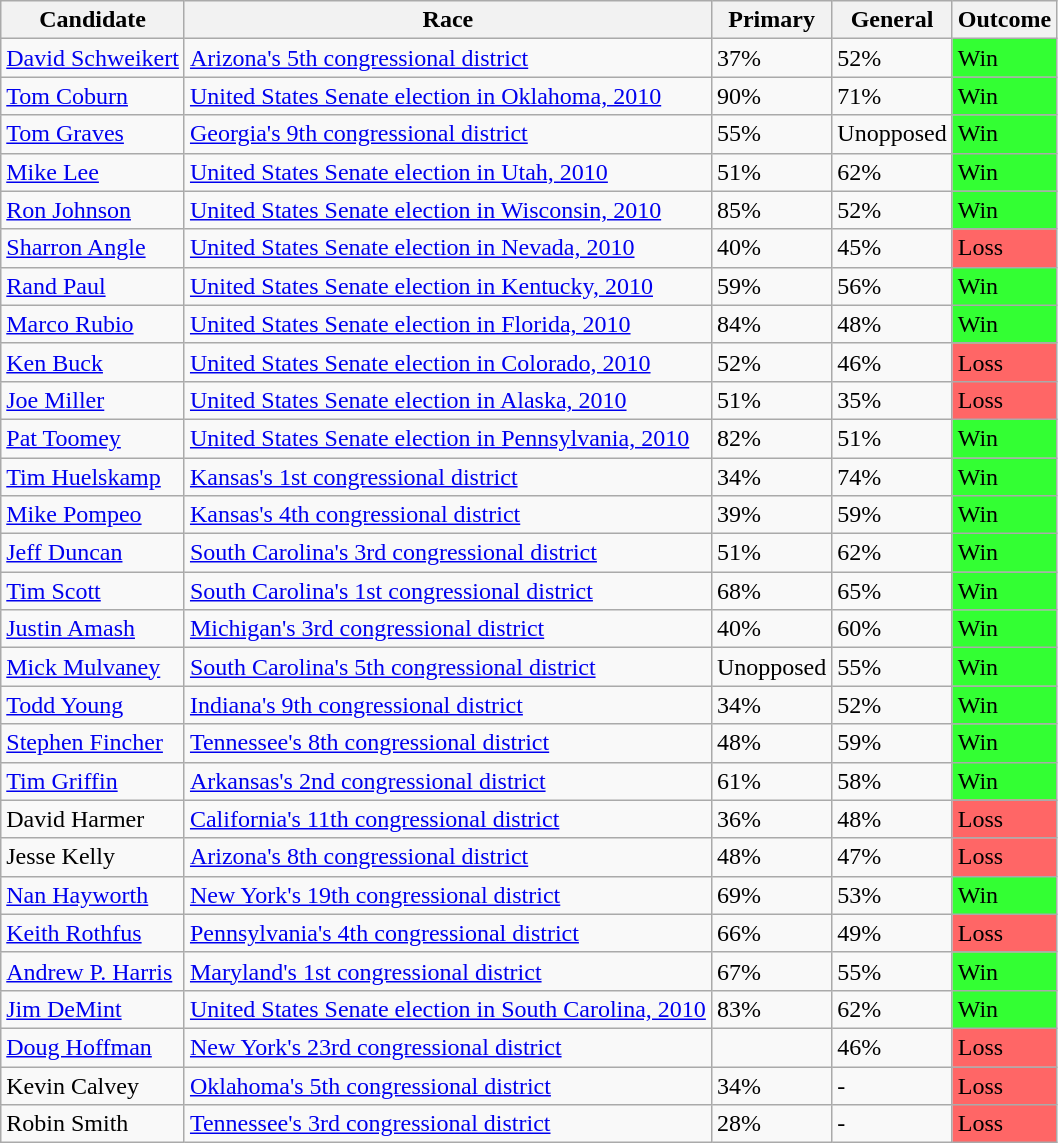<table class="wikitable sortable">
<tr>
<th>Candidate</th>
<th>Race</th>
<th>Primary</th>
<th>General</th>
<th>Outcome</th>
</tr>
<tr>
<td><a href='#'>David Schweikert</a></td>
<td><a href='#'>Arizona's 5th congressional district</a></td>
<td>37%</td>
<td>52%</td>
<td style="background:#3f3;">Win</td>
</tr>
<tr>
<td><a href='#'>Tom Coburn</a></td>
<td><a href='#'>United States Senate election in Oklahoma, 2010</a></td>
<td>90%</td>
<td>71%</td>
<td style="background:#3f3;">Win</td>
</tr>
<tr>
<td><a href='#'>Tom Graves</a></td>
<td><a href='#'>Georgia's 9th congressional district</a></td>
<td>55%</td>
<td>Unopposed</td>
<td style="background:#3f3;">Win</td>
</tr>
<tr>
<td><a href='#'>Mike Lee</a></td>
<td><a href='#'>United States Senate election in Utah, 2010</a></td>
<td>51%</td>
<td>62%</td>
<td style="background:#3f3;">Win</td>
</tr>
<tr>
<td><a href='#'>Ron Johnson</a></td>
<td><a href='#'>United States Senate election in Wisconsin, 2010</a></td>
<td>85%</td>
<td>52%</td>
<td style="background:#3f3;">Win</td>
</tr>
<tr>
<td><a href='#'>Sharron Angle</a></td>
<td><a href='#'>United States Senate election in Nevada, 2010</a></td>
<td>40%</td>
<td>45%</td>
<td style="background:#f66">Loss</td>
</tr>
<tr>
<td><a href='#'>Rand Paul</a></td>
<td><a href='#'>United States Senate election in Kentucky, 2010</a></td>
<td>59%</td>
<td>56%</td>
<td style="background:#3f3;">Win</td>
</tr>
<tr>
<td><a href='#'>Marco Rubio</a></td>
<td><a href='#'>United States Senate election in Florida, 2010</a></td>
<td>84%</td>
<td>48%</td>
<td style="background:#3f3;">Win</td>
</tr>
<tr>
<td><a href='#'>Ken Buck</a></td>
<td><a href='#'>United States Senate election in Colorado, 2010</a></td>
<td>52%</td>
<td>46%</td>
<td style="background:#f66">Loss</td>
</tr>
<tr>
<td><a href='#'>Joe Miller</a></td>
<td><a href='#'>United States Senate election in Alaska, 2010</a></td>
<td>51%</td>
<td>35%</td>
<td style="background:#f66">Loss</td>
</tr>
<tr>
<td><a href='#'>Pat Toomey</a></td>
<td><a href='#'>United States Senate election in Pennsylvania, 2010</a></td>
<td>82%</td>
<td>51%</td>
<td style="background:#3f3;">Win</td>
</tr>
<tr>
<td><a href='#'>Tim Huelskamp</a></td>
<td><a href='#'>Kansas's 1st congressional district</a></td>
<td>34%</td>
<td>74%</td>
<td style="background:#3f3;">Win</td>
</tr>
<tr>
<td><a href='#'>Mike Pompeo</a></td>
<td><a href='#'>Kansas's 4th congressional district</a></td>
<td>39%</td>
<td>59%</td>
<td style="background:#3f3;">Win</td>
</tr>
<tr>
<td><a href='#'>Jeff Duncan</a></td>
<td><a href='#'>South Carolina's 3rd congressional district</a></td>
<td>51%</td>
<td>62%</td>
<td style="background:#3f3;">Win</td>
</tr>
<tr>
<td><a href='#'>Tim Scott</a></td>
<td><a href='#'>South Carolina's 1st congressional district</a></td>
<td>68%</td>
<td>65%</td>
<td style="background:#3f3;">Win</td>
</tr>
<tr>
<td><a href='#'>Justin Amash</a></td>
<td><a href='#'>Michigan's 3rd congressional district</a></td>
<td>40%</td>
<td>60%</td>
<td style="background:#3f3;">Win</td>
</tr>
<tr>
<td><a href='#'>Mick Mulvaney</a></td>
<td><a href='#'>South Carolina's 5th congressional district</a></td>
<td>Unopposed</td>
<td>55%</td>
<td style="background:#3f3;">Win</td>
</tr>
<tr>
<td><a href='#'>Todd Young</a></td>
<td><a href='#'>Indiana's 9th congressional district</a></td>
<td>34%</td>
<td>52%</td>
<td style="background:#3f3;">Win</td>
</tr>
<tr>
<td><a href='#'>Stephen Fincher</a></td>
<td><a href='#'>Tennessee's 8th congressional district</a></td>
<td>48%</td>
<td>59%</td>
<td style="background:#3f3;">Win</td>
</tr>
<tr>
<td><a href='#'>Tim Griffin</a></td>
<td><a href='#'>Arkansas's 2nd congressional district</a></td>
<td>61%</td>
<td>58%</td>
<td style="background:#3f3;">Win</td>
</tr>
<tr>
<td>David Harmer</td>
<td><a href='#'>California's 11th congressional district</a></td>
<td>36%</td>
<td>48%</td>
<td style="background:#f66">Loss</td>
</tr>
<tr>
<td>Jesse Kelly</td>
<td><a href='#'>Arizona's 8th congressional district</a></td>
<td>48%</td>
<td>47%</td>
<td style="background:#f66">Loss</td>
</tr>
<tr>
<td><a href='#'>Nan Hayworth</a></td>
<td><a href='#'>New York's 19th congressional district</a></td>
<td>69%</td>
<td>53%</td>
<td style="background:#3f3;">Win</td>
</tr>
<tr>
<td><a href='#'>Keith Rothfus</a></td>
<td><a href='#'>Pennsylvania's 4th congressional district</a></td>
<td>66%</td>
<td>49%</td>
<td style="background:#f66">Loss</td>
</tr>
<tr>
<td><a href='#'>Andrew P. Harris</a></td>
<td><a href='#'>Maryland's 1st congressional district</a></td>
<td>67%</td>
<td>55%</td>
<td style="background:#3f3;">Win</td>
</tr>
<tr>
<td><a href='#'>Jim DeMint</a></td>
<td><a href='#'>United States Senate election in South Carolina, 2010</a></td>
<td>83%</td>
<td>62%</td>
<td style="background:#3f3;">Win</td>
</tr>
<tr>
<td><a href='#'>Doug Hoffman</a></td>
<td><a href='#'>New York's 23rd congressional district</a></td>
<td></td>
<td>46%</td>
<td style="background:#f66">Loss</td>
</tr>
<tr>
<td>Kevin Calvey</td>
<td><a href='#'>Oklahoma's 5th congressional district</a></td>
<td>34%</td>
<td>-</td>
<td style="background:#f66">Loss</td>
</tr>
<tr>
<td>Robin Smith</td>
<td><a href='#'>Tennessee's 3rd congressional district</a></td>
<td>28%</td>
<td>-</td>
<td style="background:#f66">Loss</td>
</tr>
</table>
